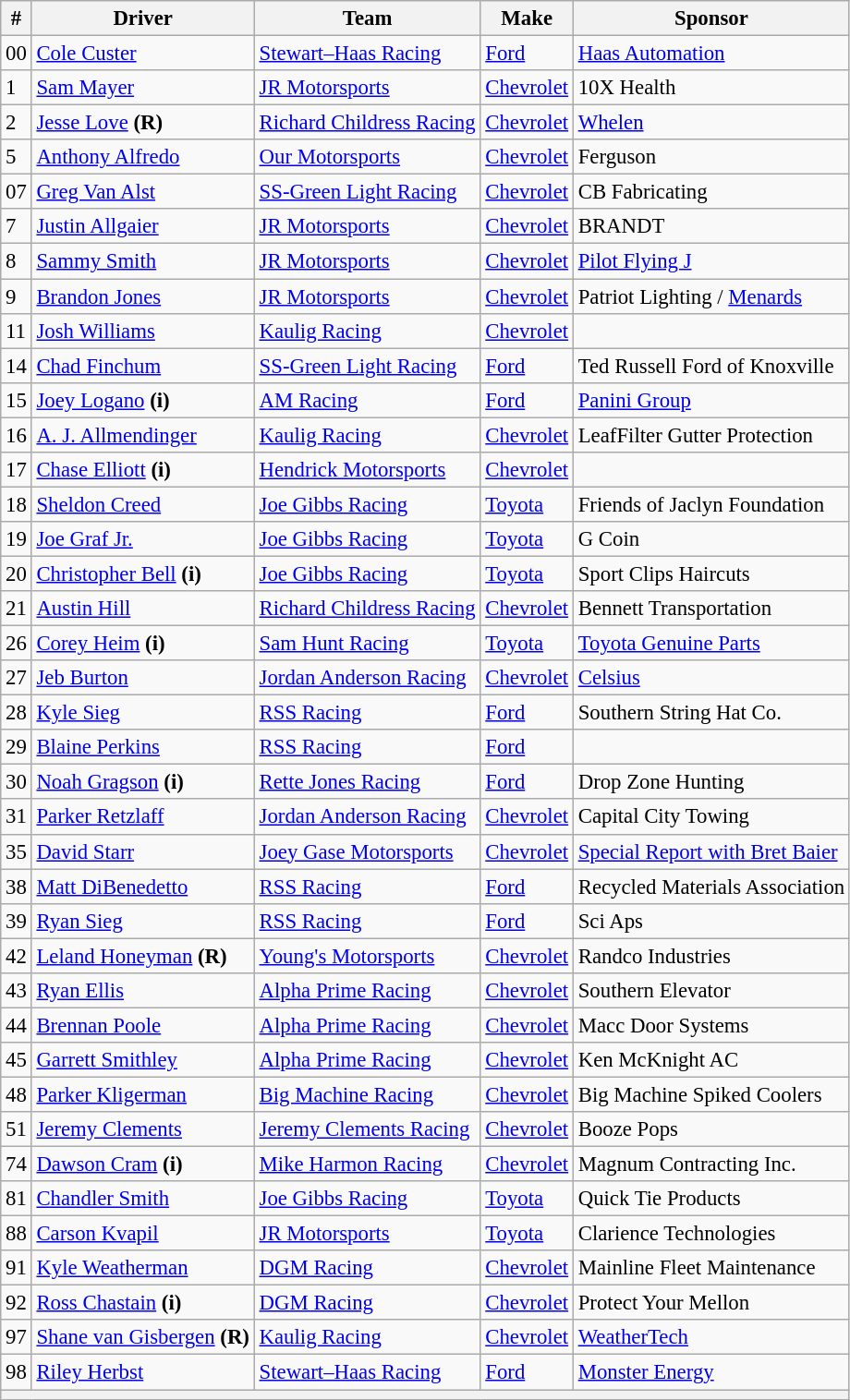<table class="wikitable" style="font-size:95%">
<tr>
<th>#</th>
<th>Driver</th>
<th>Team</th>
<th>Make</th>
<th>Sponsor</th>
</tr>
<tr>
<td>00</td>
<td><a href='#'>Cole Custer</a></td>
<td><a href='#'>Stewart–Haas Racing</a></td>
<td><a href='#'>Ford</a></td>
<td><a href='#'>Haas Automation</a></td>
</tr>
<tr>
<td>1</td>
<td><a href='#'>Sam Mayer</a></td>
<td><a href='#'>JR Motorsports</a></td>
<td><a href='#'>Chevrolet</a></td>
<td>10X Health</td>
</tr>
<tr>
<td>2</td>
<td><a href='#'>Jesse Love</a> <strong>(R)</strong></td>
<td><a href='#'>Richard Childress Racing</a></td>
<td><a href='#'>Chevrolet</a></td>
<td><a href='#'>Whelen</a></td>
</tr>
<tr>
<td>5</td>
<td><a href='#'>Anthony Alfredo</a></td>
<td><a href='#'>Our Motorsports</a></td>
<td><a href='#'>Chevrolet</a></td>
<td>Ferguson</td>
</tr>
<tr>
<td>07</td>
<td><a href='#'>Greg Van Alst</a></td>
<td><a href='#'>SS-Green Light Racing</a></td>
<td><a href='#'>Chevrolet</a></td>
<td>CB Fabricating</td>
</tr>
<tr>
<td>7</td>
<td><a href='#'>Justin Allgaier</a></td>
<td><a href='#'>JR Motorsports</a></td>
<td><a href='#'>Chevrolet</a></td>
<td>BRANDT</td>
</tr>
<tr>
<td>8</td>
<td><a href='#'>Sammy Smith</a></td>
<td><a href='#'>JR Motorsports</a></td>
<td><a href='#'>Chevrolet</a></td>
<td><a href='#'>Pilot Flying J</a></td>
</tr>
<tr>
<td>9</td>
<td><a href='#'>Brandon Jones</a></td>
<td><a href='#'>JR Motorsports</a></td>
<td><a href='#'>Chevrolet</a></td>
<td>Patriot Lighting / <a href='#'>Menards</a></td>
</tr>
<tr>
<td>11</td>
<td><a href='#'>Josh Williams</a></td>
<td><a href='#'>Kaulig Racing</a></td>
<td><a href='#'>Chevrolet</a></td>
<td></td>
</tr>
<tr>
<td>14</td>
<td><a href='#'>Chad Finchum</a></td>
<td><a href='#'>SS-Green Light Racing</a></td>
<td><a href='#'>Ford</a></td>
<td>Ted Russell Ford of Knoxville</td>
</tr>
<tr>
<td>15</td>
<td><a href='#'>Joey Logano</a> <strong>(i)</strong></td>
<td><a href='#'>AM Racing</a></td>
<td><a href='#'>Ford</a></td>
<td><a href='#'>Panini Group</a></td>
</tr>
<tr>
<td>16</td>
<td><a href='#'>A. J. Allmendinger</a></td>
<td><a href='#'>Kaulig Racing</a></td>
<td><a href='#'>Chevrolet</a></td>
<td>LeafFilter Gutter Protection</td>
</tr>
<tr>
<td>17</td>
<td><a href='#'>Chase Elliott</a> <strong>(i)</strong></td>
<td><a href='#'>Hendrick Motorsports</a></td>
<td><a href='#'>Chevrolet</a></td>
<td></td>
</tr>
<tr>
<td>18</td>
<td><a href='#'>Sheldon Creed</a></td>
<td><a href='#'>Joe Gibbs Racing</a></td>
<td><a href='#'>Toyota</a></td>
<td>Friends of Jaclyn Foundation</td>
</tr>
<tr>
<td>19</td>
<td><a href='#'>Joe Graf Jr.</a></td>
<td><a href='#'>Joe Gibbs Racing</a></td>
<td><a href='#'>Toyota</a></td>
<td>G Coin</td>
</tr>
<tr>
<td>20</td>
<td><a href='#'>Christopher Bell</a> <strong>(i)</strong></td>
<td><a href='#'>Joe Gibbs Racing</a></td>
<td><a href='#'>Toyota</a></td>
<td>Sport Clips Haircuts</td>
</tr>
<tr>
<td>21</td>
<td><a href='#'>Austin Hill</a></td>
<td><a href='#'>Richard Childress Racing</a></td>
<td><a href='#'>Chevrolet</a></td>
<td>Bennett Transportation</td>
</tr>
<tr>
<td>26</td>
<td><a href='#'>Corey Heim</a> <strong>(i)</strong></td>
<td><a href='#'>Sam Hunt Racing</a></td>
<td><a href='#'>Toyota</a></td>
<td><a href='#'>Toyota Genuine Parts</a></td>
</tr>
<tr>
<td>27</td>
<td><a href='#'>Jeb Burton</a></td>
<td><a href='#'>Jordan Anderson Racing</a></td>
<td><a href='#'>Chevrolet</a></td>
<td><a href='#'>Celsius</a></td>
</tr>
<tr>
<td>28</td>
<td><a href='#'>Kyle Sieg</a></td>
<td><a href='#'>RSS Racing</a></td>
<td><a href='#'>Ford</a></td>
<td>Southern String Hat Co.</td>
</tr>
<tr>
<td>29</td>
<td><a href='#'>Blaine Perkins</a></td>
<td><a href='#'>RSS Racing</a></td>
<td><a href='#'>Ford</a></td>
<td></td>
</tr>
<tr>
<td>30</td>
<td><a href='#'>Noah Gragson</a> <strong>(i)</strong></td>
<td><a href='#'>Rette Jones Racing</a></td>
<td><a href='#'>Ford</a></td>
<td>Drop Zone Hunting</td>
</tr>
<tr>
<td>31</td>
<td><a href='#'>Parker Retzlaff</a></td>
<td><a href='#'>Jordan Anderson Racing</a></td>
<td><a href='#'>Chevrolet</a></td>
<td>Capital City Towing</td>
</tr>
<tr>
<td>35</td>
<td><a href='#'>David Starr</a></td>
<td><a href='#'>Joey Gase Motorsports</a></td>
<td><a href='#'>Chevrolet</a></td>
<td><a href='#'>Special Report with Bret Baier</a></td>
</tr>
<tr>
<td>38</td>
<td><a href='#'>Matt DiBenedetto</a></td>
<td><a href='#'>RSS Racing</a></td>
<td><a href='#'>Ford</a></td>
<td nowrap>Recycled Materials Association</td>
</tr>
<tr>
<td>39</td>
<td><a href='#'>Ryan Sieg</a></td>
<td><a href='#'>RSS Racing</a></td>
<td><a href='#'>Ford</a></td>
<td>Sci Aps</td>
</tr>
<tr>
<td>42</td>
<td><a href='#'>Leland Honeyman</a> <strong>(R)</strong></td>
<td><a href='#'>Young's Motorsports</a></td>
<td><a href='#'>Chevrolet</a></td>
<td>Randco Industries</td>
</tr>
<tr>
<td>43</td>
<td><a href='#'>Ryan Ellis</a></td>
<td><a href='#'>Alpha Prime Racing</a></td>
<td><a href='#'>Chevrolet</a></td>
<td>Southern Elevator</td>
</tr>
<tr>
<td>44</td>
<td><a href='#'>Brennan Poole</a></td>
<td><a href='#'>Alpha Prime Racing</a></td>
<td><a href='#'>Chevrolet</a></td>
<td>Macc Door Systems</td>
</tr>
<tr>
<td>45</td>
<td><a href='#'>Garrett Smithley</a></td>
<td><a href='#'>Alpha Prime Racing</a></td>
<td><a href='#'>Chevrolet</a></td>
<td>Ken McKnight AC</td>
</tr>
<tr>
<td>48</td>
<td><a href='#'>Parker Kligerman</a></td>
<td><a href='#'>Big Machine Racing</a></td>
<td><a href='#'>Chevrolet</a></td>
<td>Big Machine Spiked Coolers</td>
</tr>
<tr>
<td>51</td>
<td><a href='#'>Jeremy Clements</a></td>
<td nowrap><a href='#'>Jeremy Clements Racing</a></td>
<td><a href='#'>Chevrolet</a></td>
<td>Booze Pops</td>
</tr>
<tr>
<td>74</td>
<td><a href='#'>Dawson Cram</a> <strong>(i)</strong></td>
<td><a href='#'>Mike Harmon Racing</a></td>
<td><a href='#'>Chevrolet</a></td>
<td>Magnum Contracting Inc.</td>
</tr>
<tr>
<td>81</td>
<td><a href='#'>Chandler Smith</a></td>
<td><a href='#'>Joe Gibbs Racing</a></td>
<td><a href='#'>Toyota</a></td>
<td>Quick Tie Products</td>
</tr>
<tr>
<td>88</td>
<td><a href='#'>Carson Kvapil</a></td>
<td><a href='#'>JR Motorsports</a></td>
<td><a href='#'>Toyota</a></td>
<td>Clarience Technologies</td>
</tr>
<tr>
<td>91</td>
<td><a href='#'>Kyle Weatherman</a></td>
<td><a href='#'>DGM Racing</a></td>
<td><a href='#'>Chevrolet</a></td>
<td>Mainline Fleet Maintenance</td>
</tr>
<tr>
<td>92</td>
<td><a href='#'>Ross Chastain</a> <strong>(i)</strong></td>
<td><a href='#'>DGM Racing</a></td>
<td><a href='#'>Chevrolet</a></td>
<td>Protect Your Mellon</td>
</tr>
<tr>
<td>97</td>
<td nowrap><a href='#'>Shane van Gisbergen</a> <strong>(R)</strong></td>
<td><a href='#'>Kaulig Racing</a></td>
<td><a href='#'>Chevrolet</a></td>
<td><a href='#'>WeatherTech</a></td>
</tr>
<tr>
<td>98</td>
<td><a href='#'>Riley Herbst</a></td>
<td><a href='#'>Stewart–Haas Racing</a></td>
<td><a href='#'>Ford</a></td>
<td><a href='#'>Monster Energy</a></td>
</tr>
<tr>
<th colspan="5"></th>
</tr>
</table>
